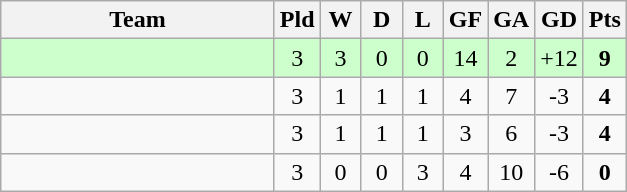<table class="wikitable" style="text-align: center;">
<tr>
<th style="width:175px;">Team</th>
<th width="20">Pld</th>
<th width="20">W</th>
<th width="20">D</th>
<th width="20">L</th>
<th width="20">GF</th>
<th width="20">GA</th>
<th width="20">GD</th>
<th width="20">Pts</th>
</tr>
<tr style="background:#cfc;">
<td style="text-align:left;"></td>
<td>3</td>
<td>3</td>
<td>0</td>
<td>0</td>
<td>14</td>
<td>2</td>
<td>+12</td>
<td><strong>9</strong></td>
</tr>
<tr align=center>
<td style="text-align:left;"></td>
<td>3</td>
<td>1</td>
<td>1</td>
<td>1</td>
<td>4</td>
<td>7</td>
<td>-3</td>
<td><strong>4</strong></td>
</tr>
<tr align=center>
<td style="text-align:left;"></td>
<td>3</td>
<td>1</td>
<td>1</td>
<td>1</td>
<td>3</td>
<td>6</td>
<td>-3</td>
<td><strong>4</strong></td>
</tr>
<tr align=center>
<td style="text-align:left;"></td>
<td>3</td>
<td>0</td>
<td>0</td>
<td>3</td>
<td>4</td>
<td>10</td>
<td>-6</td>
<td><strong>0</strong></td>
</tr>
</table>
